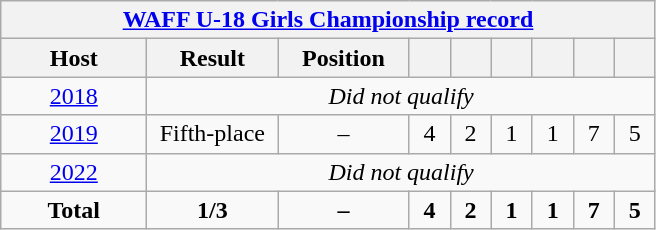<table class="wikitable collapsible" style="text-align: center;">
<tr>
<th colspan=12><a href='#'>WAFF U-18 Girls Championship record</a></th>
</tr>
<tr>
<th width="90">Host</th>
<th width="80">Result</th>
<th width="80">Position</th>
<th width="20"></th>
<th width="20"></th>
<th width="20"></th>
<th width="20"></th>
<th width="20"></th>
<th width="20"></th>
</tr>
<tr>
<td> <a href='#'>2018</a></td>
<td colspan=10><em>Did not qualify</em></td>
</tr>
<tr>
<td> <a href='#'>2019</a></td>
<td>Fifth-place</td>
<td>–</td>
<td>4</td>
<td>2</td>
<td>1</td>
<td>1</td>
<td>7</td>
<td>5</td>
</tr>
<tr>
<td> <a href='#'>2022</a></td>
<td colspan=10><em>Did not qualify</em></td>
</tr>
<tr>
<td><strong>Total</strong></td>
<td><strong>1/3</strong></td>
<td><strong>–</strong></td>
<td><strong>4</strong></td>
<td><strong>2</strong></td>
<td><strong>1</strong></td>
<td><strong>1</strong></td>
<td><strong>7</strong></td>
<td><strong>5</strong></td>
</tr>
</table>
